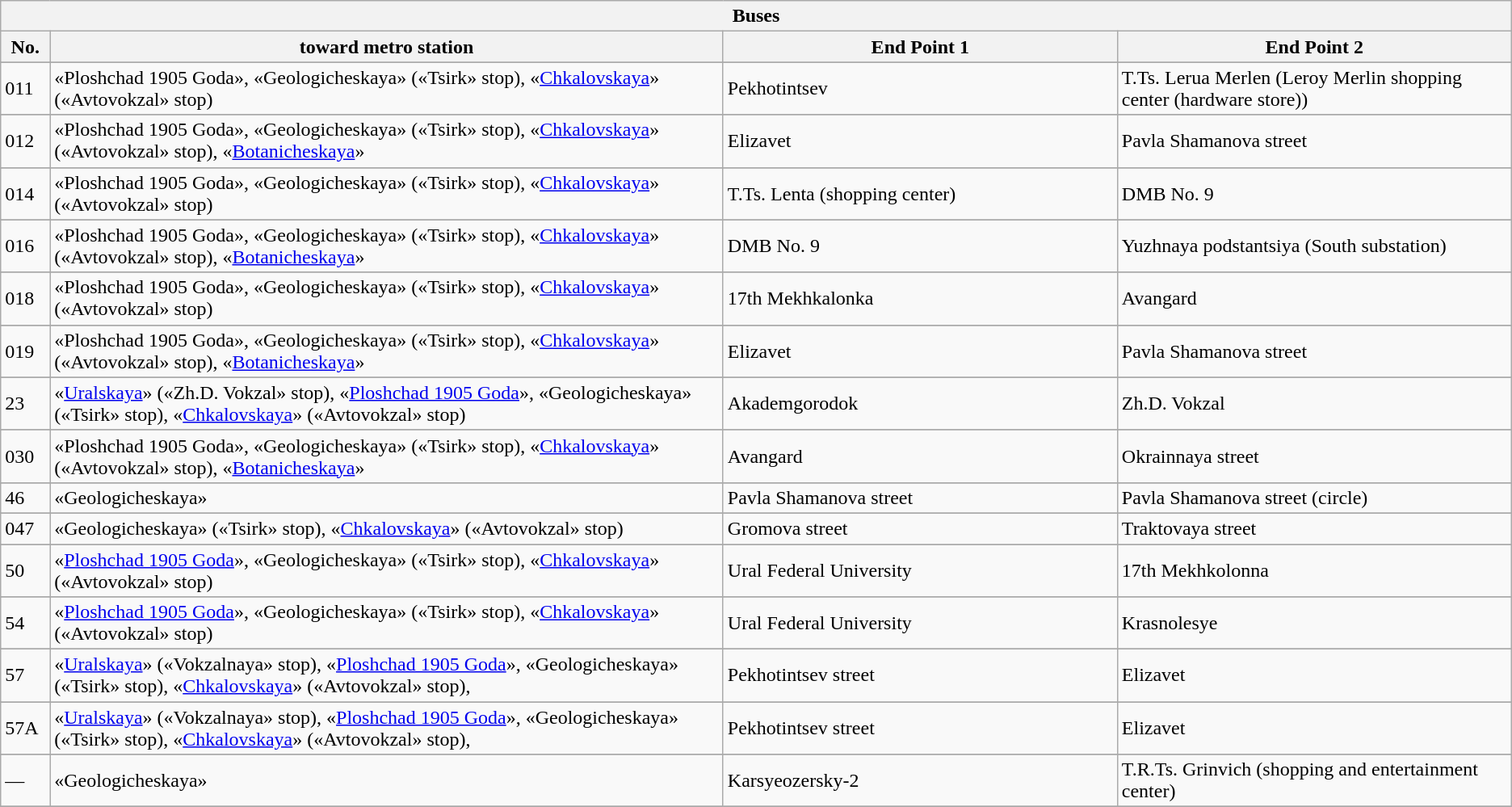<table class="wikitable">
<tr>
<th colspan=4>Buses</th>
</tr>
<tr>
<th width="3%">No.</th>
<th width="41%">toward metro station</th>
<th width="24%">End Point 1</th>
<th width="24%">End Point 2</th>
</tr>
<tr>
</tr>
<tr>
</tr>
<tr ----align="center">
<td>011</td>
<td>«Ploshchad 1905 Goda», «Geologicheskaya» («Tsirk» stop), «<a href='#'>Chkalovskaya</a>» («Avtovokzal» stop)</td>
<td>Pekhotintsev</td>
<td>T.Ts. Lerua Merlen (Leroy Merlin shopping center (hardware store))</td>
</tr>
<tr>
</tr>
<tr ----align="center">
<td>012</td>
<td>«Ploshchad 1905 Goda», «Geologicheskaya» («Tsirk» stop), «<a href='#'>Chkalovskaya</a>» («Avtovokzal» stop), «<a href='#'>Botanicheskaya</a>»</td>
<td>Elizavet</td>
<td>Pavla Shamanova street</td>
</tr>
<tr>
</tr>
<tr ----align="center">
<td>014</td>
<td>«Ploshchad 1905 Goda», «Geologicheskaya» («Tsirk» stop), «<a href='#'>Chkalovskaya</a>» («Avtovokzal» stop)</td>
<td>T.Ts. Lenta (shopping center)</td>
<td>DMB No. 9</td>
</tr>
<tr>
</tr>
<tr ----align="center">
<td>016</td>
<td>«Ploshchad 1905 Goda», «Geologicheskaya» («Tsirk» stop), «<a href='#'>Chkalovskaya</a>» («Avtovokzal» stop), «<a href='#'>Botanicheskaya</a>»</td>
<td>DMB No. 9</td>
<td>Yuzhnaya podstantsiya (South substation)</td>
</tr>
<tr>
</tr>
<tr ----align="center">
<td>018</td>
<td>«Ploshchad 1905 Goda», «Geologicheskaya» («Tsirk» stop), «<a href='#'>Chkalovskaya</a>» («Avtovokzal» stop)</td>
<td>17th Mekhkalonka</td>
<td>Avangard</td>
</tr>
<tr>
</tr>
<tr ----align="center">
<td>019</td>
<td>«Ploshchad 1905 Goda», «Geologicheskaya» («Tsirk» stop), «<a href='#'>Chkalovskaya</a>» («Avtovokzal» stop), «<a href='#'>Botanicheskaya</a>»</td>
<td>Elizavet</td>
<td>Pavla Shamanova street</td>
</tr>
<tr>
</tr>
<tr ----align="center">
<td>23</td>
<td>«<a href='#'>Uralskaya</a>» («Zh.D. Vokzal» stop), «<a href='#'>Ploshchad 1905 Goda</a>», «Geologicheskaya» («Tsirk» stop), «<a href='#'>Chkalovskaya</a>» («Avtovokzal» stop)</td>
<td>Akademgorodok</td>
<td>Zh.D. Vokzal</td>
</tr>
<tr>
</tr>
<tr ----align="center">
<td>030</td>
<td>«Ploshchad 1905 Goda», «Geologicheskaya» («Tsirk» stop), «<a href='#'>Chkalovskaya</a>» («Avtovokzal» stop), «<a href='#'>Botanicheskaya</a>»</td>
<td>Avangard</td>
<td>Okrainnaya street</td>
</tr>
<tr>
</tr>
<tr ----align="center">
<td>46</td>
<td>«Geologicheskaya»</td>
<td>Pavla Shamanova street</td>
<td>Pavla Shamanova street (circle)</td>
</tr>
<tr>
</tr>
<tr ----align="center">
<td>047</td>
<td>«Geologicheskaya» («Tsirk» stop), «<a href='#'>Chkalovskaya</a>» («Avtovokzal» stop)</td>
<td>Gromova street</td>
<td>Traktovaya street</td>
</tr>
<tr>
</tr>
<tr ----align="center">
<td>50</td>
<td>«<a href='#'>Ploshchad 1905 Goda</a>», «Geologicheskaya» («Tsirk» stop), «<a href='#'>Chkalovskaya</a>» («Avtovokzal» stop)</td>
<td>Ural Federal University</td>
<td>17th Mekhkolonna</td>
</tr>
<tr>
</tr>
<tr ----align="center">
<td>54</td>
<td>«<a href='#'>Ploshchad 1905 Goda</a>», «Geologicheskaya» («Tsirk» stop), «<a href='#'>Chkalovskaya</a>» («Avtovokzal» stop)</td>
<td>Ural Federal University</td>
<td>Krasnolesye</td>
</tr>
<tr>
</tr>
<tr ----align="center">
<td>57</td>
<td>«<a href='#'>Uralskaya</a>» («Vokzalnaya» stop), «<a href='#'>Ploshchad 1905 Goda</a>», «Geologicheskaya» («Tsirk» stop), «<a href='#'>Chkalovskaya</a>» («Avtovokzal» stop),</td>
<td>Pekhotintsev street</td>
<td>Elizavet</td>
</tr>
<tr>
</tr>
<tr ----align="center">
<td>57А</td>
<td>«<a href='#'>Uralskaya</a>» («Vokzalnaya» stop), «<a href='#'>Ploshchad 1905 Goda</a>», «Geologicheskaya» («Tsirk» stop), «<a href='#'>Chkalovskaya</a>» («Avtovokzal» stop),</td>
<td>Pekhotintsev street</td>
<td>Elizavet</td>
</tr>
<tr>
</tr>
<tr ----align="center">
<td>—</td>
<td>«Geologicheskaya»</td>
<td>Karsyeozersky-2</td>
<td>T.R.Ts. Grinvich (shopping and entertainment center)</td>
</tr>
<tr>
</tr>
</table>
